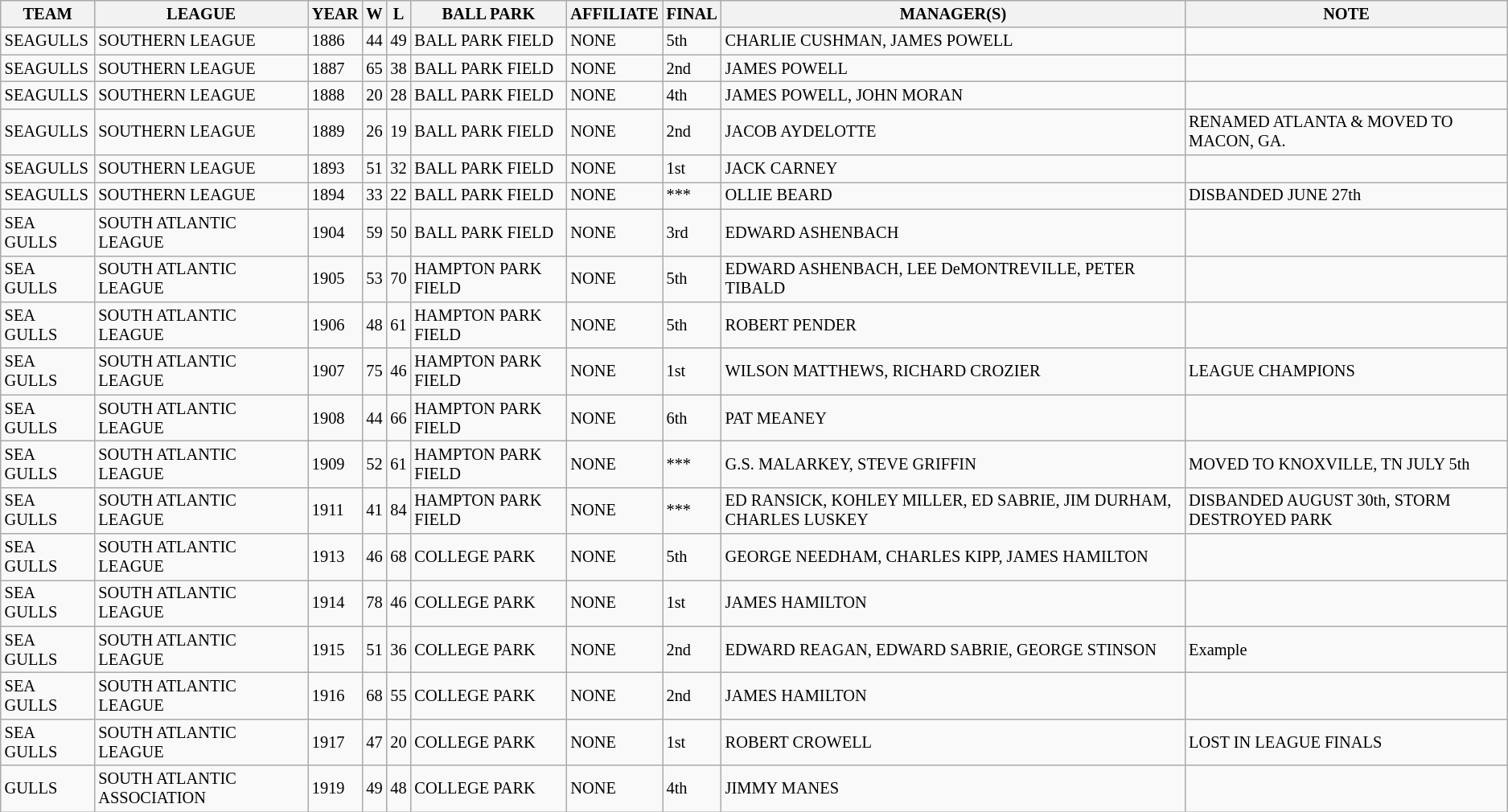<table class="wikitable sortable" style="font-size:85%">
<tr>
<th>TEAM</th>
<th>LEAGUE</th>
<th>YEAR</th>
<th>W</th>
<th>L</th>
<th>BALL PARK</th>
<th>AFFILIATE</th>
<th>FINAL</th>
<th>MANAGER(S)</th>
<th>NOTE</th>
</tr>
<tr>
<td>SEAGULLS</td>
<td>SOUTHERN LEAGUE</td>
<td>1886</td>
<td>44</td>
<td>49</td>
<td>BALL PARK FIELD</td>
<td>NONE</td>
<td>5th</td>
<td>CHARLIE CUSHMAN, JAMES POWELL</td>
<td></td>
</tr>
<tr>
<td>SEAGULLS</td>
<td>SOUTHERN LEAGUE</td>
<td>1887</td>
<td>65</td>
<td>38</td>
<td>BALL PARK FIELD</td>
<td>NONE</td>
<td>2nd</td>
<td>JAMES POWELL</td>
<td></td>
</tr>
<tr>
<td>SEAGULLS</td>
<td>SOUTHERN LEAGUE</td>
<td>1888</td>
<td>20</td>
<td>28</td>
<td>BALL PARK FIELD</td>
<td>NONE</td>
<td>4th</td>
<td>JAMES POWELL, JOHN MORAN</td>
<td></td>
</tr>
<tr>
<td>SEAGULLS</td>
<td>SOUTHERN LEAGUE</td>
<td>1889</td>
<td>26</td>
<td>19</td>
<td>BALL PARK FIELD</td>
<td>NONE</td>
<td>2nd</td>
<td>JACOB AYDELOTTE</td>
<td>RENAMED ATLANTA & MOVED TO MACON, GA.</td>
</tr>
<tr>
<td>SEAGULLS</td>
<td>SOUTHERN LEAGUE</td>
<td>1893</td>
<td>51</td>
<td>32</td>
<td>BALL PARK FIELD</td>
<td>NONE</td>
<td>1st</td>
<td>JACK CARNEY</td>
<td></td>
</tr>
<tr>
<td>SEAGULLS</td>
<td>SOUTHERN LEAGUE</td>
<td>1894</td>
<td>33</td>
<td>22</td>
<td>BALL PARK FIELD</td>
<td>NONE</td>
<td>***</td>
<td>OLLIE BEARD</td>
<td>DISBANDED JUNE 27th</td>
</tr>
<tr>
<td>SEA GULLS</td>
<td>SOUTH ATLANTIC LEAGUE</td>
<td>1904</td>
<td>59</td>
<td>50</td>
<td>BALL PARK FIELD</td>
<td>NONE</td>
<td>3rd</td>
<td>EDWARD ASHENBACH</td>
<td></td>
</tr>
<tr>
<td>SEA GULLS</td>
<td>SOUTH ATLANTIC LEAGUE</td>
<td>1905</td>
<td>53</td>
<td>70</td>
<td>HAMPTON PARK FIELD</td>
<td>NONE</td>
<td>5th</td>
<td>EDWARD ASHENBACH, LEE DeMONTREVILLE, PETER TIBALD</td>
<td></td>
</tr>
<tr>
<td>SEA GULLS</td>
<td>SOUTH ATLANTIC LEAGUE</td>
<td>1906</td>
<td>48</td>
<td>61</td>
<td>HAMPTON PARK FIELD</td>
<td>NONE</td>
<td>5th</td>
<td>ROBERT PENDER</td>
<td></td>
</tr>
<tr>
<td>SEA GULLS</td>
<td>SOUTH ATLANTIC LEAGUE</td>
<td>1907</td>
<td>75</td>
<td>46</td>
<td>HAMPTON PARK FIELD</td>
<td>NONE</td>
<td>1st</td>
<td>WILSON MATTHEWS, RICHARD CROZIER</td>
<td>LEAGUE CHAMPIONS</td>
</tr>
<tr>
<td>SEA GULLS</td>
<td>SOUTH ATLANTIC LEAGUE</td>
<td>1908</td>
<td>44</td>
<td>66</td>
<td>HAMPTON PARK FIELD</td>
<td>NONE</td>
<td>6th</td>
<td>PAT MEANEY</td>
<td></td>
</tr>
<tr>
<td>SEA GULLS</td>
<td>SOUTH ATLANTIC LEAGUE</td>
<td>1909</td>
<td>52</td>
<td>61</td>
<td>HAMPTON PARK FIELD</td>
<td>NONE</td>
<td>***</td>
<td>G.S. MALARKEY, STEVE GRIFFIN</td>
<td>MOVED TO KNOXVILLE, TN JULY 5th</td>
</tr>
<tr>
<td>SEA GULLS</td>
<td>SOUTH ATLANTIC LEAGUE</td>
<td>1911</td>
<td>41</td>
<td>84</td>
<td>HAMPTON PARK FIELD</td>
<td>NONE</td>
<td>***</td>
<td>ED RANSICK, KOHLEY MILLER, ED SABRIE, JIM DURHAM, CHARLES LUSKEY</td>
<td>DISBANDED AUGUST 30th, STORM DESTROYED PARK</td>
</tr>
<tr>
<td>SEA GULLS</td>
<td>SOUTH ATLANTIC LEAGUE</td>
<td>1913</td>
<td>46</td>
<td>68</td>
<td>COLLEGE PARK</td>
<td>NONE</td>
<td>5th</td>
<td>GEORGE NEEDHAM, CHARLES KIPP, JAMES HAMILTON</td>
<td></td>
</tr>
<tr>
<td>SEA GULLS</td>
<td>SOUTH ATLANTIC LEAGUE</td>
<td>1914</td>
<td>78</td>
<td>46</td>
<td>COLLEGE PARK</td>
<td>NONE</td>
<td>1st</td>
<td>JAMES HAMILTON</td>
<td></td>
</tr>
<tr>
<td>SEA GULLS</td>
<td>SOUTH ATLANTIC LEAGUE</td>
<td>1915</td>
<td>51</td>
<td>36</td>
<td>COLLEGE PARK</td>
<td>NONE</td>
<td>2nd</td>
<td>EDWARD REAGAN, EDWARD SABRIE, GEORGE STINSON</td>
<td>Example</td>
</tr>
<tr>
<td>SEA GULLS</td>
<td>SOUTH ATLANTIC LEAGUE</td>
<td>1916</td>
<td>68</td>
<td>55</td>
<td>COLLEGE PARK</td>
<td>NONE</td>
<td>2nd</td>
<td>JAMES HAMILTON</td>
<td></td>
</tr>
<tr>
<td>SEA GULLS</td>
<td>SOUTH ATLANTIC LEAGUE</td>
<td>1917</td>
<td>47</td>
<td>20</td>
<td>COLLEGE PARK</td>
<td>NONE</td>
<td>1st</td>
<td>ROBERT CROWELL</td>
<td>LOST IN LEAGUE FINALS</td>
</tr>
<tr>
<td>GULLS</td>
<td>SOUTH ATLANTIC ASSOCIATION</td>
<td>1919</td>
<td>49</td>
<td>48</td>
<td>COLLEGE PARK</td>
<td>NONE</td>
<td>4th</td>
<td>JIMMY MANES</td>
<td></td>
</tr>
</table>
